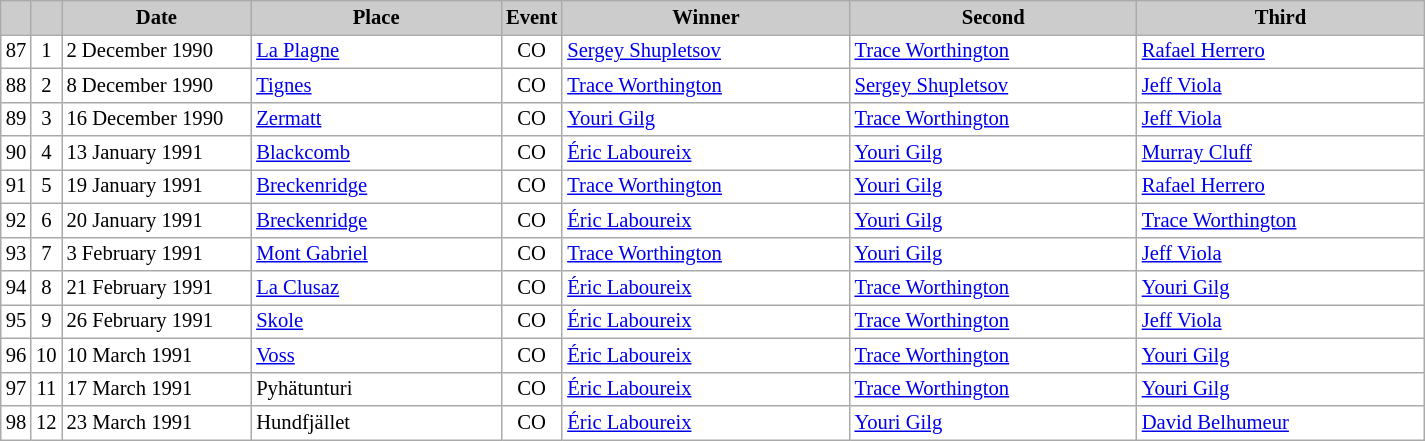<table class="wikitable plainrowheaders" style="background:#fff; font-size:86%; line-height:16px; border:grey solid 1px; border-collapse:collapse;">
<tr style="background:#ccc; text-align:center;">
<th scope="col" style="background:#ccc; width=20 px;"></th>
<th scope="col" style="background:#ccc; width=30 px;"></th>
<th scope="col" style="background:#ccc; width:120px;">Date</th>
<th scope="col" style="background:#ccc; width:160px;">Place</th>
<th scope="col" style="background:#ccc; width:15px;">Event</th>
<th scope="col" style="background:#ccc; width:185px;">Winner</th>
<th scope="col" style="background:#ccc; width:185px;">Second</th>
<th scope="col" style="background:#ccc; width:185px;">Third</th>
</tr>
<tr>
<td align=center>87</td>
<td align=center>1</td>
<td>2 December 1990</td>
<td> <a href='#'>La Plagne</a></td>
<td align=center>CO</td>
<td> <a href='#'>Sergey Shupletsov</a></td>
<td> <a href='#'>Trace Worthington</a></td>
<td> <a href='#'>Rafael Herrero</a></td>
</tr>
<tr>
<td align=center>88</td>
<td align=center>2</td>
<td>8 December 1990</td>
<td> <a href='#'>Tignes</a></td>
<td align=center>CO</td>
<td> <a href='#'>Trace Worthington</a></td>
<td> <a href='#'>Sergey Shupletsov</a></td>
<td> <a href='#'>Jeff Viola</a></td>
</tr>
<tr>
<td align=center>89</td>
<td align=center>3</td>
<td>16 December 1990</td>
<td> <a href='#'>Zermatt</a></td>
<td align=center>CO</td>
<td> <a href='#'>Youri Gilg</a></td>
<td> <a href='#'>Trace Worthington</a></td>
<td> <a href='#'>Jeff Viola</a></td>
</tr>
<tr>
<td align=center>90</td>
<td align=center>4</td>
<td>13 January 1991</td>
<td> <a href='#'>Blackcomb</a></td>
<td align=center>CO</td>
<td> <a href='#'>Éric Laboureix</a></td>
<td> <a href='#'>Youri Gilg</a></td>
<td> <a href='#'>Murray Cluff</a></td>
</tr>
<tr>
<td align=center>91</td>
<td align=center>5</td>
<td>19 January 1991</td>
<td> <a href='#'>Breckenridge</a></td>
<td align=center>CO</td>
<td> <a href='#'>Trace Worthington</a></td>
<td> <a href='#'>Youri Gilg</a></td>
<td> <a href='#'>Rafael Herrero</a></td>
</tr>
<tr>
<td align=center>92</td>
<td align=center>6</td>
<td>20 January 1991</td>
<td> <a href='#'>Breckenridge</a></td>
<td align=center>CO</td>
<td> <a href='#'>Éric Laboureix</a></td>
<td> <a href='#'>Youri Gilg</a></td>
<td> <a href='#'>Trace Worthington</a></td>
</tr>
<tr>
<td align=center>93</td>
<td align=center>7</td>
<td>3 February 1991</td>
<td> <a href='#'>Mont Gabriel</a></td>
<td align=center>CO</td>
<td> <a href='#'>Trace Worthington</a></td>
<td> <a href='#'>Youri Gilg</a></td>
<td> <a href='#'>Jeff Viola</a></td>
</tr>
<tr>
<td align=center>94</td>
<td align=center>8</td>
<td>21 February 1991</td>
<td> <a href='#'>La Clusaz</a></td>
<td align=center>CO</td>
<td> <a href='#'>Éric Laboureix</a></td>
<td> <a href='#'>Trace Worthington</a></td>
<td> <a href='#'>Youri Gilg</a></td>
</tr>
<tr>
<td align=center>95</td>
<td align=center>9</td>
<td>26 February 1991</td>
<td> <a href='#'>Skole</a></td>
<td align=center>CO</td>
<td> <a href='#'>Éric Laboureix</a></td>
<td> <a href='#'>Trace Worthington</a></td>
<td> <a href='#'>Jeff Viola</a></td>
</tr>
<tr>
<td align=center>96</td>
<td align=center>10</td>
<td>10 March 1991</td>
<td> <a href='#'>Voss</a></td>
<td align=center>CO</td>
<td> <a href='#'>Éric Laboureix</a></td>
<td> <a href='#'>Trace Worthington</a></td>
<td> <a href='#'>Youri Gilg</a></td>
</tr>
<tr>
<td align=center>97</td>
<td align=center>11</td>
<td>17 March 1991</td>
<td> Pyhätunturi</td>
<td align=center>CO</td>
<td> <a href='#'>Éric Laboureix</a></td>
<td> <a href='#'>Trace Worthington</a></td>
<td> <a href='#'>Youri Gilg</a></td>
</tr>
<tr>
<td align=center>98</td>
<td align=center>12</td>
<td>23 March 1991</td>
<td> Hundfjället</td>
<td align=center>CO</td>
<td> <a href='#'>Éric Laboureix</a></td>
<td> <a href='#'>Youri Gilg</a></td>
<td> <a href='#'>David Belhumeur</a></td>
</tr>
</table>
